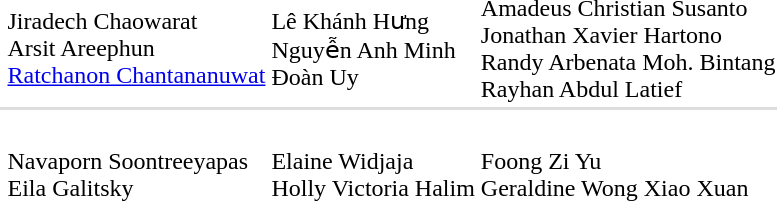<table>
<tr>
<td></td>
<td></td>
<td nowrap></td>
<td></td>
</tr>
<tr>
<td></td>
<td nowrap><br>Jiradech Chaowarat <br>Arsit Areephun <br><a href='#'>Ratchanon Chantananuwat</a></td>
<td><br>Lê Khánh Hưng <br>Nguyễn Anh Minh <br>Đoàn Uy</td>
<td nowrap><br>Amadeus Christian Susanto<br>Jonathan Xavier Hartono<br>Randy Arbenata Moh. Bintang<br>Rayhan Abdul Latief</td>
</tr>
<tr style="background:#dddddd;">
<td colspan=7></td>
</tr>
<tr>
<td></td>
<td></td>
<td></td>
<td></td>
</tr>
<tr>
<td></td>
<td><br>Navaporn Soontreeyapas<br>Eila Galitsky</td>
<td><br>Elaine Widjaja <br>Holly Victoria Halim</td>
<td><br>Foong Zi Yu <br>Geraldine Wong Xiao Xuan</td>
</tr>
</table>
